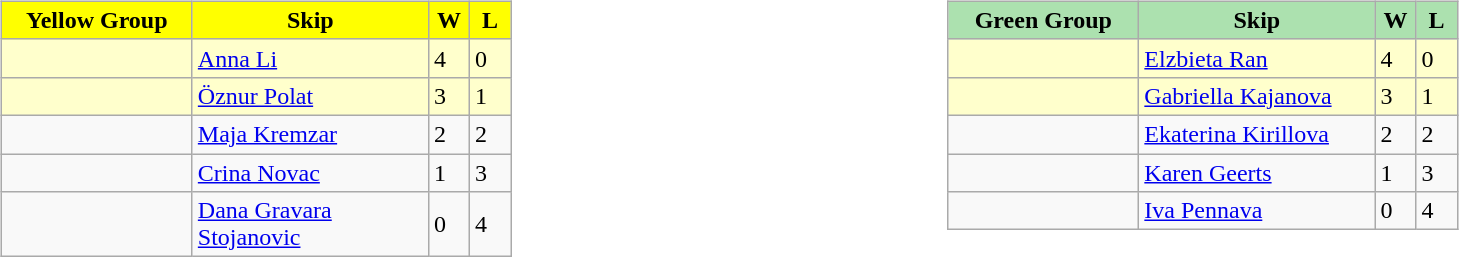<table>
<tr>
<td width=20% valign="top"><br><table class="wikitable">
<tr>
<th style="background: yellow;" width="120">Yellow Group</th>
<th style="background: yellow;" width="150">Skip</th>
<th style="background: yellow;" width="20">W</th>
<th style="background: yellow;" width="20">L</th>
</tr>
<tr bgcolor=#ffffcc>
<td></td>
<td><a href='#'>Anna Li</a></td>
<td>4</td>
<td>0</td>
</tr>
<tr bgcolor=#ffffcc>
<td></td>
<td><a href='#'>Öznur Polat</a></td>
<td>3</td>
<td>1</td>
</tr>
<tr>
<td></td>
<td><a href='#'>Maja Kremzar</a></td>
<td>2</td>
<td>2</td>
</tr>
<tr>
<td></td>
<td><a href='#'>Crina Novac</a></td>
<td>1</td>
<td>3</td>
</tr>
<tr>
<td></td>
<td><a href='#'>Dana Gravara Stojanovic</a></td>
<td>0</td>
<td>4</td>
</tr>
</table>
</td>
<td width=20% valign="top"><br><table class="wikitable">
<tr>
<th style="background: #ACE1AF;" width="120">Green Group</th>
<th style="background: #ACE1AF;" width="150">Skip</th>
<th style="background: #ACE1AF;" width="20">W</th>
<th style="background: #ACE1AF;" width="20">L</th>
</tr>
<tr bgcolor=#ffffcc>
<td></td>
<td><a href='#'>Elzbieta Ran</a></td>
<td>4</td>
<td>0</td>
</tr>
<tr bgcolor=#ffffcc>
<td></td>
<td><a href='#'>Gabriella Kajanova</a></td>
<td>3</td>
<td>1</td>
</tr>
<tr>
<td></td>
<td><a href='#'>Ekaterina Kirillova</a></td>
<td>2</td>
<td>2</td>
</tr>
<tr>
<td></td>
<td><a href='#'>Karen Geerts</a></td>
<td>1</td>
<td>3</td>
</tr>
<tr>
<td></td>
<td><a href='#'>Iva Pennava</a></td>
<td>0</td>
<td>4</td>
</tr>
</table>
</td>
</tr>
</table>
